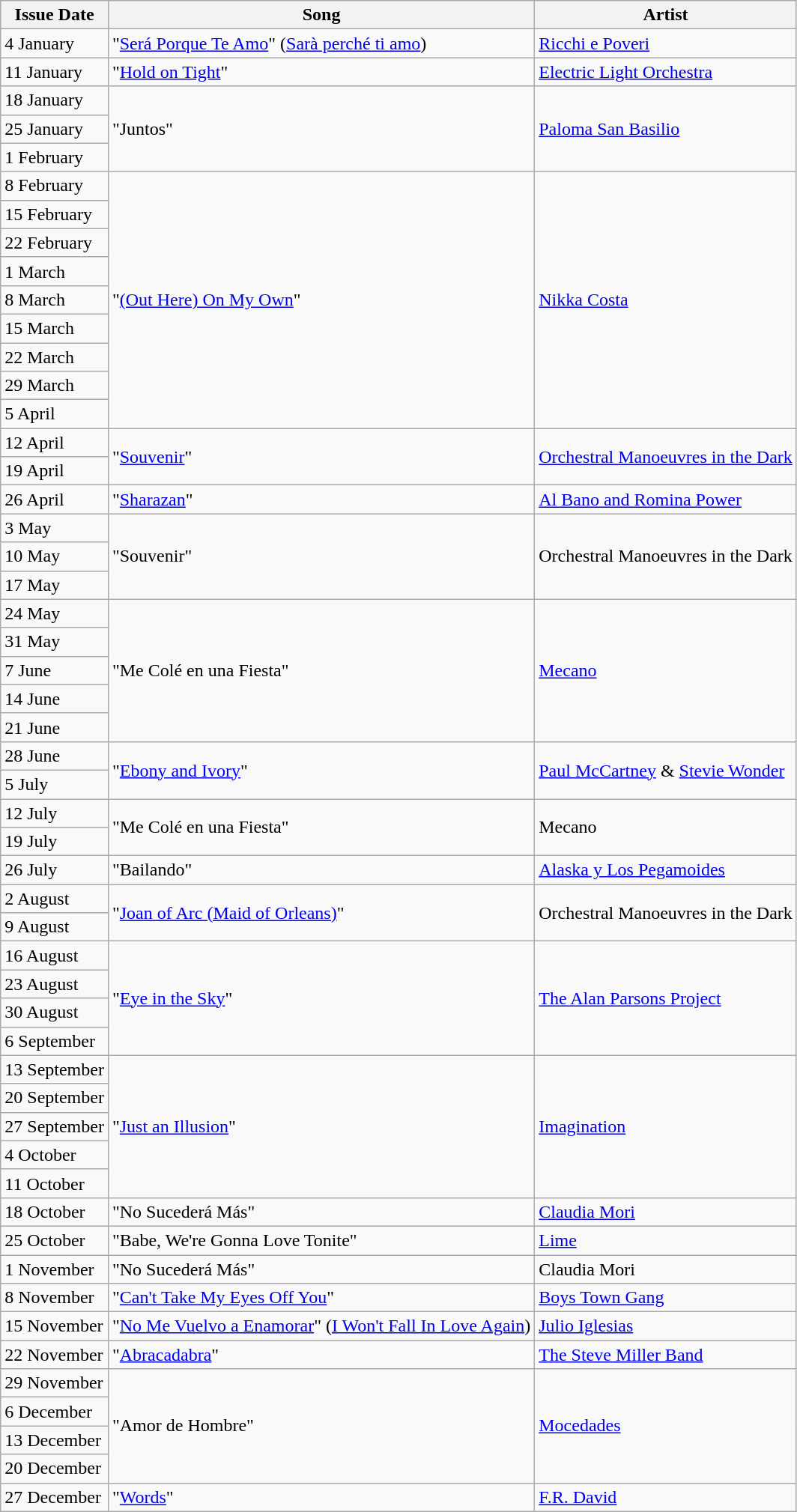<table class="wikitable">
<tr>
<th>Issue Date</th>
<th>Song</th>
<th>Artist</th>
</tr>
<tr>
<td>4 January</td>
<td>"<a href='#'>Será Porque Te Amo</a>" (<a href='#'>Sarà perché ti amo</a>)</td>
<td><a href='#'>Ricchi e Poveri</a></td>
</tr>
<tr>
<td>11 January</td>
<td>"<a href='#'>Hold on Tight</a>"</td>
<td><a href='#'>Electric Light Orchestra</a></td>
</tr>
<tr>
<td>18 January</td>
<td rowspan=3>"Juntos"</td>
<td rowspan=3><a href='#'>Paloma San Basilio</a></td>
</tr>
<tr>
<td>25 January</td>
</tr>
<tr>
<td>1 February</td>
</tr>
<tr>
<td>8 February</td>
<td rowspan=9>"<a href='#'>(Out Here) On My Own</a>"</td>
<td rowspan=9><a href='#'>Nikka Costa</a></td>
</tr>
<tr>
<td>15 February</td>
</tr>
<tr>
<td>22 February</td>
</tr>
<tr>
<td>1 March</td>
</tr>
<tr>
<td>8 March</td>
</tr>
<tr>
<td>15 March</td>
</tr>
<tr>
<td>22 March</td>
</tr>
<tr>
<td>29 March</td>
</tr>
<tr>
<td>5 April</td>
</tr>
<tr>
<td>12 April</td>
<td rowspan=2>"<a href='#'>Souvenir</a>"</td>
<td rowspan=2><a href='#'>Orchestral Manoeuvres in the Dark</a></td>
</tr>
<tr>
<td>19 April</td>
</tr>
<tr>
<td>26 April</td>
<td>"<a href='#'>Sharazan</a>"</td>
<td><a href='#'>Al Bano and Romina Power</a></td>
</tr>
<tr>
<td>3 May</td>
<td rowspan=3>"Souvenir"</td>
<td rowspan=3>Orchestral Manoeuvres in the Dark</td>
</tr>
<tr>
<td>10 May</td>
</tr>
<tr>
<td>17 May</td>
</tr>
<tr>
<td>24 May</td>
<td rowspan=5>"Me Colé en una Fiesta"</td>
<td rowspan=5><a href='#'>Mecano</a></td>
</tr>
<tr>
<td>31 May</td>
</tr>
<tr>
<td>7 June</td>
</tr>
<tr>
<td>14 June</td>
</tr>
<tr>
<td>21 June</td>
</tr>
<tr>
<td>28 June</td>
<td rowspan=2>"<a href='#'>Ebony and Ivory</a>"</td>
<td rowspan=2><a href='#'>Paul McCartney</a> & <a href='#'>Stevie Wonder</a></td>
</tr>
<tr>
<td>5 July</td>
</tr>
<tr>
<td>12 July</td>
<td rowspan=2>"Me Colé en una Fiesta"</td>
<td rowspan=2>Mecano</td>
</tr>
<tr>
<td>19 July</td>
</tr>
<tr>
<td>26 July</td>
<td>"Bailando"</td>
<td><a href='#'>Alaska y Los Pegamoides</a></td>
</tr>
<tr>
<td>2 August</td>
<td rowspan=2>"<a href='#'>Joan of Arc (Maid of Orleans)</a>"</td>
<td rowspan=2>Orchestral Manoeuvres in the Dark</td>
</tr>
<tr>
<td>9 August</td>
</tr>
<tr>
<td>16 August</td>
<td rowspan=4>"<a href='#'>Eye in the Sky</a>"</td>
<td rowspan=4><a href='#'>The Alan Parsons Project</a></td>
</tr>
<tr>
<td>23 August</td>
</tr>
<tr>
<td>30 August</td>
</tr>
<tr>
<td>6 September</td>
</tr>
<tr>
<td>13 September</td>
<td rowspan=5>"<a href='#'>Just an Illusion</a>"</td>
<td rowspan=5><a href='#'>Imagination</a></td>
</tr>
<tr>
<td>20 September</td>
</tr>
<tr>
<td>27 September</td>
</tr>
<tr>
<td>4 October</td>
</tr>
<tr>
<td>11 October</td>
</tr>
<tr>
<td>18 October</td>
<td>"No Sucederá Más"</td>
<td><a href='#'>Claudia Mori</a></td>
</tr>
<tr>
<td>25 October</td>
<td>"Babe, We're Gonna Love Tonite"</td>
<td><a href='#'>Lime</a></td>
</tr>
<tr>
<td>1 November</td>
<td>"No Sucederá Más"</td>
<td>Claudia Mori</td>
</tr>
<tr>
<td>8 November</td>
<td>"<a href='#'>Can't Take My Eyes Off You</a>"</td>
<td><a href='#'>Boys Town Gang</a></td>
</tr>
<tr>
<td>15 November</td>
<td>"<a href='#'>No Me Vuelvo a Enamorar</a>" (<a href='#'>I Won't Fall In Love Again</a>)</td>
<td><a href='#'>Julio Iglesias</a></td>
</tr>
<tr>
<td>22 November</td>
<td>"<a href='#'>Abracadabra</a>"</td>
<td><a href='#'>The Steve Miller Band</a></td>
</tr>
<tr>
<td>29 November</td>
<td rowspan=4>"Amor de Hombre"</td>
<td rowspan=4><a href='#'>Mocedades</a></td>
</tr>
<tr>
<td>6 December</td>
</tr>
<tr>
<td>13 December</td>
</tr>
<tr>
<td>20 December</td>
</tr>
<tr>
<td>27 December</td>
<td>"<a href='#'>Words</a>"</td>
<td><a href='#'>F.R. David</a></td>
</tr>
</table>
